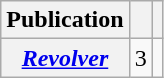<table class="wikitable sortable plainrowheaders">
<tr>
<th scope="col">Publication</th>
<th scope="col"></th>
<th scope="col"></th>
</tr>
<tr>
<th scope="row"><em><a href='#'>Revolver</a></em></th>
<td>3</td>
<td></td>
</tr>
</table>
